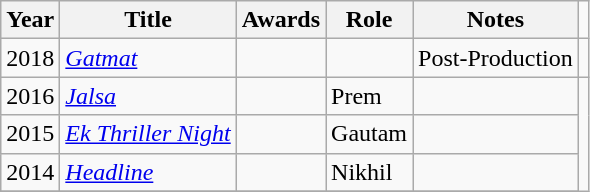<table class="wikitable sortable">
<tr>
<th>Year</th>
<th>Title</th>
<th>Awards</th>
<th>Role</th>
<th class="unsortable">Notes</th>
</tr>
<tr>
<td>2018</td>
<td><em><a href='#'>Gatmat</a></em></td>
<td></td>
<td></td>
<td>Post-Production</td>
<td></td>
</tr>
<tr>
<td>2016</td>
<td><em><a href='#'>Jalsa</a></em></td>
<td></td>
<td>Prem</td>
<td></td>
</tr>
<tr>
<td>2015</td>
<td><em><a href='#'>Ek Thriller Night</a></em></td>
<td></td>
<td>Gautam</td>
<td></td>
</tr>
<tr>
<td>2014</td>
<td><em><a href='#'>Headline</a></em></td>
<td></td>
<td>Nikhil</td>
<td></td>
</tr>
<tr>
</tr>
</table>
